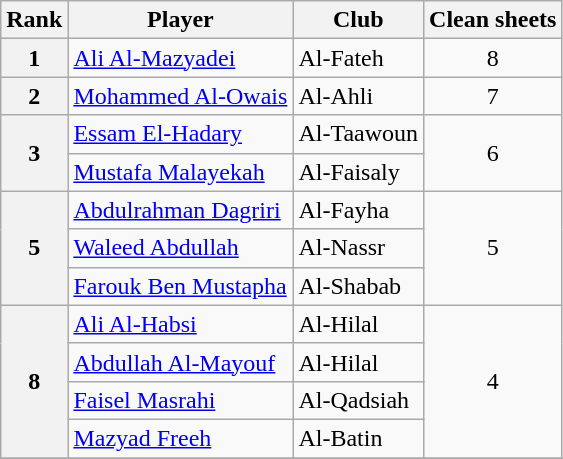<table class=wikitable>
<tr>
<th>Rank</th>
<th>Player</th>
<th>Club</th>
<th>Clean sheets</th>
</tr>
<tr>
<th>1</th>
<td> <a href='#'>Ali Al-Mazyadei</a></td>
<td>Al-Fateh</td>
<td align=center>8</td>
</tr>
<tr>
<th>2</th>
<td> <a href='#'>Mohammed Al-Owais</a></td>
<td>Al-Ahli</td>
<td align=center>7</td>
</tr>
<tr>
<th rowspan=2>3</th>
<td> <a href='#'>Essam El-Hadary</a></td>
<td>Al-Taawoun</td>
<td align=center rowspan=2>6</td>
</tr>
<tr>
<td> <a href='#'>Mustafa Malayekah</a></td>
<td>Al-Faisaly</td>
</tr>
<tr>
<th rowspan=3>5</th>
<td> <a href='#'>Abdulrahman Dagriri</a></td>
<td>Al-Fayha</td>
<td align=center rowspan=3>5</td>
</tr>
<tr>
<td> <a href='#'>Waleed Abdullah</a></td>
<td>Al-Nassr</td>
</tr>
<tr>
<td> <a href='#'>Farouk Ben Mustapha</a></td>
<td>Al-Shabab</td>
</tr>
<tr>
<th rowspan=4>8</th>
<td> <a href='#'>Ali Al-Habsi</a></td>
<td>Al-Hilal</td>
<td align=center rowspan=4>4</td>
</tr>
<tr>
<td> <a href='#'>Abdullah Al-Mayouf</a></td>
<td>Al-Hilal</td>
</tr>
<tr>
<td> <a href='#'>Faisel Masrahi</a></td>
<td>Al-Qadsiah</td>
</tr>
<tr>
<td> <a href='#'>Mazyad Freeh</a></td>
<td>Al-Batin</td>
</tr>
<tr>
</tr>
</table>
